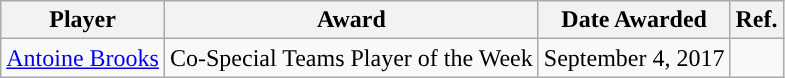<table class="wikitable sortable sortable" style="text-align: center">
<tr align=center>
<th>Player</th>
<th>Award</th>
<th>Date Awarded</th>
<th>Ref.</th>
</tr>
<tr>
<td><a href='#'>Antoine Brooks</a></td>
<td>Co-Special Teams Player of the Week</td>
<td>September 4, 2017</td>
<td></td>
</tr>
</table>
